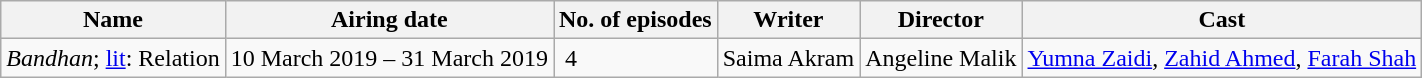<table class="wikitable plainrowheaders">
<tr>
<th>Name</th>
<th>Airing date</th>
<th>No. of episodes</th>
<th>Writer</th>
<th>Director</th>
<th>Cast</th>
</tr>
<tr>
<td><em>Bandhan</em>; <a href='#'>lit</a>: Relation</td>
<td>10 March 2019 – 31 March 2019</td>
<td> 4</td>
<td>Saima Akram</td>
<td>Angeline Malik</td>
<td><a href='#'>Yumna Zaidi</a>, <a href='#'>Zahid Ahmed</a>, <a href='#'>Farah Shah</a></td>
</tr>
</table>
